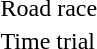<table>
<tr>
<td>Road race</td>
<td></td>
<td></td>
<td></td>
</tr>
<tr>
<td>Time trial</td>
<td></td>
<td></td>
<td></td>
</tr>
</table>
